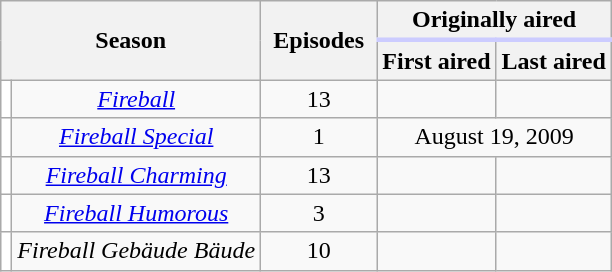<table class="wikitable" style="text-align:center">
<tr style="border-bottom: 3px solid #CCF">
<th style="padding:0 8px;" colspan="2" rowspan="2">Season</th>
<th style="padding:0 8px;" rowspan="2">Episodes</th>
<th colspan="2">Originally aired</th>
</tr>
<tr>
<th>First aired</th>
<th>Last aired</th>
</tr>
<tr>
<td bgcolor="#FFF"></td>
<td><a href='#'><em>Fireball</em></a></td>
<td>13</td>
<td></td>
<td></td>
</tr>
<tr>
<td bgcolor="#FFF"></td>
<td><a href='#'><em>Fireball Special</em></a></td>
<td>1</td>
<td style="text-align:center;" colspan="3">August 19, 2009</td>
</tr>
<tr>
<td bgcolor="#FFF"></td>
<td><a href='#'><em>Fireball Charming</em></a></td>
<td>13</td>
<td></td>
<td></td>
</tr>
<tr>
<td bgcolor="#FFF"></td>
<td><a href='#'><em>Fireball Humorous</em></a></td>
<td>3</td>
<td></td>
<td></td>
</tr>
<tr>
<td bgcolor="#FFF"></td>
<td><em>Fireball Gebäude Bäude</em></td>
<td>10</td>
<td></td>
<td></td>
</tr>
</table>
